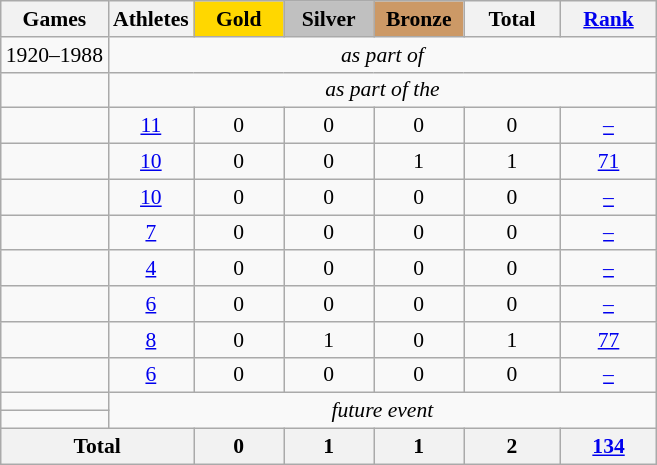<table class="wikitable" style="text-align:center; font-size:90%;">
<tr>
<th>Games</th>
<th>Athletes</th>
<td style="background:gold; width:3.7em; font-weight:bold;">Gold</td>
<td style="background:silver; width:3.7em; font-weight:bold;">Silver</td>
<td style="background:#cc9966; width:3.7em; font-weight:bold;">Bronze</td>
<th style="width:4em; font-weight:bold;">Total</th>
<th style="width:4em; font-weight:bold;"><a href='#'>Rank</a></th>
</tr>
<tr>
<td align=left>1920–1988</td>
<td colspan=6><em>as part of </em></td>
</tr>
<tr>
<td align=left></td>
<td colspan=6><em>as part of the </em></td>
</tr>
<tr>
<td align=left></td>
<td><a href='#'>11</a></td>
<td>0</td>
<td>0</td>
<td>0</td>
<td>0</td>
<td><a href='#'>–</a></td>
</tr>
<tr>
<td align=left></td>
<td><a href='#'>10</a></td>
<td>0</td>
<td>0</td>
<td>1</td>
<td>1</td>
<td><a href='#'>71</a></td>
</tr>
<tr>
<td align=left></td>
<td><a href='#'>10</a></td>
<td>0</td>
<td>0</td>
<td>0</td>
<td>0</td>
<td><a href='#'>–</a></td>
</tr>
<tr>
<td align=left></td>
<td><a href='#'>7</a></td>
<td>0</td>
<td>0</td>
<td>0</td>
<td>0</td>
<td><a href='#'>–</a></td>
</tr>
<tr>
<td align=left></td>
<td><a href='#'>4</a></td>
<td>0</td>
<td>0</td>
<td>0</td>
<td>0</td>
<td><a href='#'>–</a></td>
</tr>
<tr>
<td align=left></td>
<td><a href='#'>6</a></td>
<td>0</td>
<td>0</td>
<td>0</td>
<td>0</td>
<td><a href='#'>–</a></td>
</tr>
<tr>
<td align=left></td>
<td><a href='#'>8</a></td>
<td>0</td>
<td>1</td>
<td>0</td>
<td>1</td>
<td><a href='#'>77</a></td>
</tr>
<tr>
<td align=left></td>
<td><a href='#'>6</a></td>
<td>0</td>
<td>0</td>
<td>0</td>
<td>0</td>
<td><a href='#'>–</a></td>
</tr>
<tr>
<td align=left></td>
<td colspan=6; rowspan=2><em>future event</em></td>
</tr>
<tr>
<td align=left></td>
</tr>
<tr>
<th colspan=2>Total</th>
<th>0</th>
<th>1</th>
<th>1</th>
<th>2</th>
<th><a href='#'>134</a></th>
</tr>
</table>
